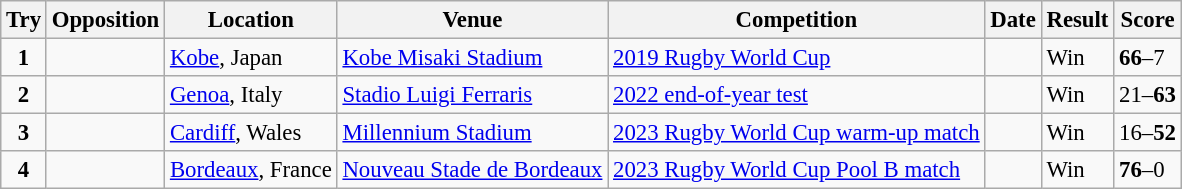<table class="wikitable sortable" style="font-size:95%">
<tr>
<th>Try</th>
<th>Opposition</th>
<th>Location</th>
<th>Venue</th>
<th>Competition</th>
<th>Date</th>
<th>Result</th>
<th>Score</th>
</tr>
<tr>
<td align="center"><strong>1</strong></td>
<td></td>
<td><a href='#'>Kobe</a>, Japan</td>
<td><a href='#'>Kobe Misaki Stadium</a></td>
<td><a href='#'>2019 Rugby World Cup</a></td>
<td></td>
<td>Win</td>
<td><strong>66</strong>–7</td>
</tr>
<tr>
<td align="center"><strong>2</strong></td>
<td></td>
<td><a href='#'>Genoa</a>, Italy</td>
<td><a href='#'>Stadio Luigi Ferraris</a></td>
<td><a href='#'>2022 end-of-year test</a></td>
<td></td>
<td>Win</td>
<td>21–<strong>63</strong></td>
</tr>
<tr>
<td align="center"><strong>3</strong></td>
<td></td>
<td><a href='#'>Cardiff</a>, Wales</td>
<td><a href='#'>Millennium Stadium</a></td>
<td><a href='#'>2023 Rugby World Cup warm-up match</a></td>
<td></td>
<td>Win</td>
<td>16–<strong>52</strong></td>
</tr>
<tr>
<td align="center"><strong>4</strong></td>
<td></td>
<td><a href='#'>Bordeaux</a>, France</td>
<td><a href='#'>Nouveau Stade de Bordeaux</a></td>
<td><a href='#'>2023 Rugby World Cup Pool B match</a></td>
<td></td>
<td>Win</td>
<td><strong>76</strong>–0</td>
</tr>
</table>
